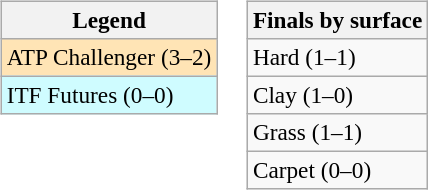<table>
<tr valign=top>
<td><br><table class=wikitable style=font-size:97%>
<tr>
<th>Legend</th>
</tr>
<tr bgcolor=moccasin>
<td>ATP Challenger (3–2)</td>
</tr>
<tr bgcolor=cffcff>
<td>ITF Futures (0–0)</td>
</tr>
</table>
</td>
<td><br><table class=wikitable style=font-size:97%>
<tr>
<th>Finals by surface</th>
</tr>
<tr>
<td>Hard (1–1)</td>
</tr>
<tr>
<td>Clay (1–0)</td>
</tr>
<tr>
<td>Grass (1–1)</td>
</tr>
<tr>
<td>Carpet (0–0)</td>
</tr>
</table>
</td>
</tr>
</table>
